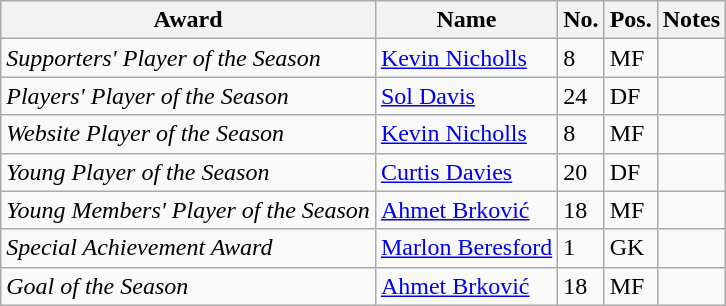<table class="wikitable" style="text-align:center">
<tr>
<th>Award</th>
<th>Name</th>
<th>No.</th>
<th>Pos.</th>
<th>Notes</th>
</tr>
<tr>
<td align="left"><em>Supporters' Player of the Season</em></td>
<td align="left"> <a href='#'>Kevin Nicholls</a></td>
<td align="left">8</td>
<td align="left">MF</td>
<td align="center"></td>
</tr>
<tr>
<td align="left"><em>Players' Player of the Season</em></td>
<td align="left"> <a href='#'>Sol Davis</a></td>
<td align="left">24</td>
<td align="left">DF</td>
<td align="center"></td>
</tr>
<tr>
<td align="left"><em>Website Player of the Season</em></td>
<td align="left"> <a href='#'>Kevin Nicholls</a></td>
<td align="left">8</td>
<td align="left">MF</td>
<td align="center"></td>
</tr>
<tr>
<td align="left"><em>Young Player of the Season</em></td>
<td align="left"> <a href='#'>Curtis Davies</a></td>
<td align="left">20</td>
<td align="left">DF</td>
<td align="center"></td>
</tr>
<tr>
<td align="left"><em>Young Members' Player of the Season</em></td>
<td align="left"> <a href='#'>Ahmet Brković</a></td>
<td align="left">18</td>
<td align="left">MF</td>
<td align="center"></td>
</tr>
<tr>
<td align="left"><em>Special Achievement Award</em></td>
<td align="left"> <a href='#'>Marlon Beresford</a></td>
<td align="left">1</td>
<td align="left">GK</td>
<td align="center"></td>
</tr>
<tr>
<td align="left"><em>Goal of the Season</em></td>
<td align="left"> <a href='#'>Ahmet Brković</a></td>
<td align="left">18</td>
<td align="left">MF</td>
<td align="center"></td>
</tr>
</table>
